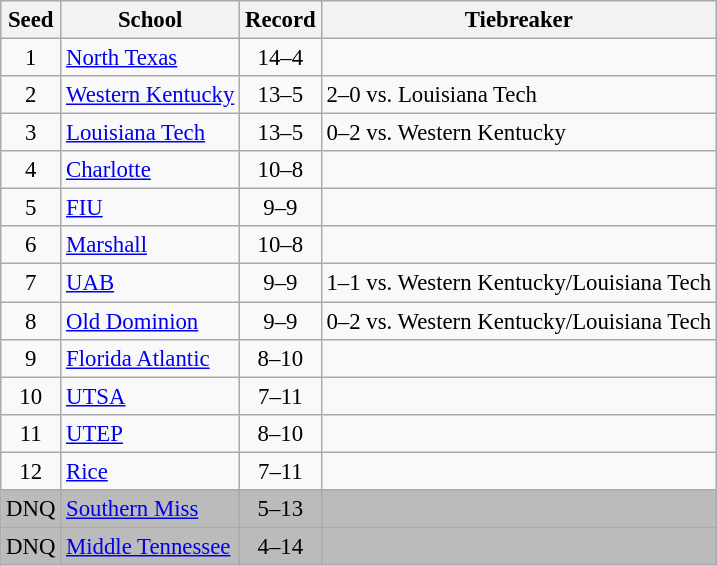<table class="wikitable" style="white-space:nowrap; font-size:95%; text-align:center">
<tr>
<th>Seed</th>
<th>School</th>
<th>Record</th>
<th>Tiebreaker</th>
</tr>
<tr>
<td>1</td>
<td align=left><a href='#'>North Texas</a></td>
<td>14–4</td>
<td></td>
</tr>
<tr>
<td>2</td>
<td align=left><a href='#'>Western Kentucky</a></td>
<td>13–5</td>
<td align=left>2–0 vs. Louisiana Tech</td>
</tr>
<tr>
<td>3</td>
<td align=left><a href='#'>Louisiana Tech</a></td>
<td>13–5</td>
<td align=left>0–2 vs. Western Kentucky</td>
</tr>
<tr>
<td>4</td>
<td align=left><a href='#'>Charlotte</a></td>
<td>10–8</td>
<td align=left></td>
</tr>
<tr>
<td>5</td>
<td align=left><a href='#'>FIU</a></td>
<td>9–9</td>
<td align=left></td>
</tr>
<tr>
<td>6</td>
<td align=left><a href='#'>Marshall</a></td>
<td>10–8</td>
<td></td>
</tr>
<tr>
<td>7</td>
<td align=left><a href='#'>UAB</a></td>
<td>9–9</td>
<td>1–1 vs. Western Kentucky/Louisiana Tech</td>
</tr>
<tr>
<td>8</td>
<td align=left><a href='#'>Old Dominion</a></td>
<td>9–9</td>
<td>0–2 vs. Western Kentucky/Louisiana Tech</td>
</tr>
<tr>
<td>9</td>
<td align=left><a href='#'>Florida Atlantic</a></td>
<td>8–10</td>
<td align=left></td>
</tr>
<tr>
<td>10</td>
<td align=left><a href='#'>UTSA</a></td>
<td>7–11</td>
<td align=left></td>
</tr>
<tr>
<td>11</td>
<td align=left><a href='#'>UTEP</a></td>
<td>8–10</td>
<td align=left></td>
</tr>
<tr>
<td>12</td>
<td align=left><a href='#'>Rice</a></td>
<td>7–11</td>
<td align=left></td>
</tr>
<tr bgcolor=#bbbbbb>
<td>DNQ</td>
<td align=left><a href='#'>Southern Miss</a></td>
<td>5–13</td>
<td></td>
</tr>
<tr bgcolor=#bbbbbb>
<td>DNQ</td>
<td align=left><a href='#'>Middle Tennessee</a></td>
<td>4–14</td>
<td></td>
</tr>
</table>
